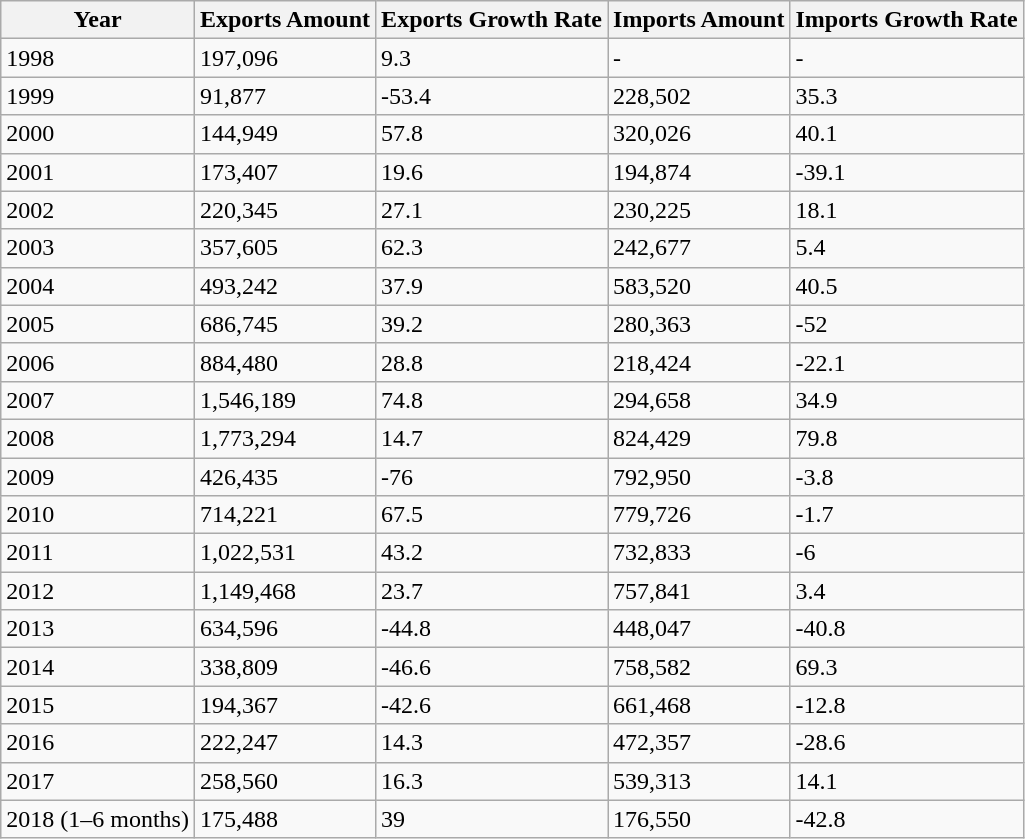<table class="wikitable">
<tr>
<th>Year</th>
<th>Exports Amount</th>
<th>Exports Growth Rate</th>
<th>Imports Amount</th>
<th>Imports Growth Rate</th>
</tr>
<tr>
<td>1998</td>
<td>197,096</td>
<td>9.3</td>
<td>-</td>
<td>-</td>
</tr>
<tr>
<td>1999</td>
<td>91,877</td>
<td>-53.4</td>
<td>228,502</td>
<td>35.3</td>
</tr>
<tr>
<td>2000</td>
<td>144,949</td>
<td>57.8</td>
<td>320,026</td>
<td>40.1</td>
</tr>
<tr>
<td>2001</td>
<td>173,407</td>
<td>19.6</td>
<td>194,874</td>
<td>-39.1</td>
</tr>
<tr>
<td>2002</td>
<td>220,345</td>
<td>27.1</td>
<td>230,225</td>
<td>18.1</td>
</tr>
<tr>
<td>2003</td>
<td>357,605</td>
<td>62.3</td>
<td>242,677</td>
<td>5.4</td>
</tr>
<tr>
<td>2004</td>
<td>493,242</td>
<td>37.9</td>
<td>583,520</td>
<td>40.5</td>
</tr>
<tr>
<td>2005</td>
<td>686,745</td>
<td>39.2</td>
<td>280,363</td>
<td>-52</td>
</tr>
<tr>
<td>2006</td>
<td>884,480</td>
<td>28.8</td>
<td>218,424</td>
<td>-22.1</td>
</tr>
<tr>
<td>2007</td>
<td>1,546,189</td>
<td>74.8</td>
<td>294,658</td>
<td>34.9</td>
</tr>
<tr>
<td>2008</td>
<td>1,773,294</td>
<td>14.7</td>
<td>824,429</td>
<td>79.8</td>
</tr>
<tr>
<td>2009</td>
<td>426,435</td>
<td>-76</td>
<td>792,950</td>
<td>-3.8</td>
</tr>
<tr>
<td>2010</td>
<td>714,221</td>
<td>67.5</td>
<td>779,726</td>
<td>-1.7</td>
</tr>
<tr>
<td>2011</td>
<td>1,022,531</td>
<td>43.2</td>
<td>732,833</td>
<td>-6</td>
</tr>
<tr>
<td>2012</td>
<td>1,149,468</td>
<td>23.7</td>
<td>757,841</td>
<td>3.4</td>
</tr>
<tr>
<td>2013</td>
<td>634,596</td>
<td>-44.8</td>
<td>448,047</td>
<td>-40.8</td>
</tr>
<tr>
<td>2014</td>
<td>338,809</td>
<td>-46.6</td>
<td>758,582</td>
<td>69.3</td>
</tr>
<tr>
<td>2015</td>
<td>194,367</td>
<td>-42.6</td>
<td>661,468</td>
<td>-12.8</td>
</tr>
<tr>
<td>2016</td>
<td>222,247</td>
<td>14.3</td>
<td>472,357</td>
<td>-28.6</td>
</tr>
<tr>
<td>2017</td>
<td>258,560</td>
<td>16.3</td>
<td>539,313</td>
<td>14.1</td>
</tr>
<tr>
<td>2018 (1–6 months)</td>
<td>175,488</td>
<td>39</td>
<td>176,550</td>
<td>-42.8</td>
</tr>
</table>
